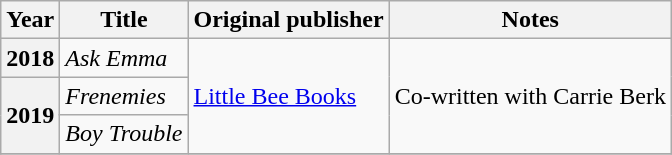<table class="wikitable plainrowheaders sortable">
<tr>
<th scope="col">Year</th>
<th scope="col">Title</th>
<th scope="col">Original publisher</th>
<th scope="col" class="unsortable">Notes</th>
</tr>
<tr>
<th scope="row">2018</th>
<td><em>Ask Emma</em></td>
<td rowspan="3"><a href='#'>Little Bee Books</a></td>
<td rowspan="3">Co-written with Carrie Berk</td>
</tr>
<tr>
<th scope="row" rowspan="2">2019</th>
<td><em>Frenemies</em></td>
</tr>
<tr>
<td><em>Boy Trouble</em></td>
</tr>
<tr>
</tr>
</table>
